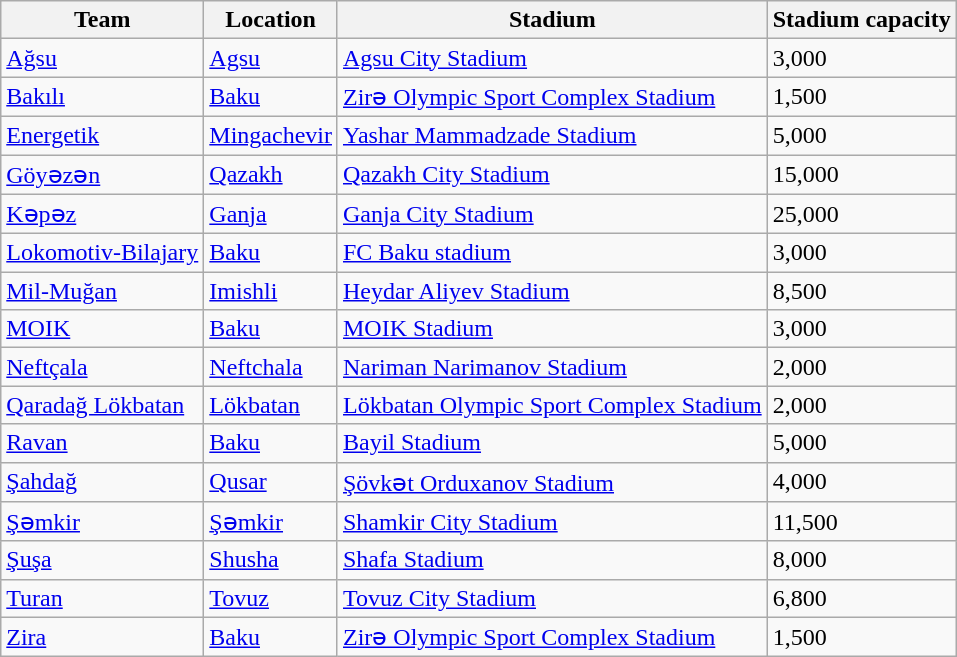<table class="wikitable sortable" style="text-align: left;">
<tr>
<th>Team</th>
<th>Location</th>
<th>Stadium</th>
<th>Stadium capacity</th>
</tr>
<tr>
<td><a href='#'>Ağsu</a></td>
<td><a href='#'>Agsu</a></td>
<td><a href='#'>Agsu City Stadium</a></td>
<td>3,000</td>
</tr>
<tr>
<td><a href='#'>Bakılı</a></td>
<td><a href='#'>Baku</a></td>
<td><a href='#'>Zirə Olympic Sport Complex Stadium</a></td>
<td>1,500</td>
</tr>
<tr>
<td><a href='#'>Energetik</a></td>
<td><a href='#'>Mingachevir</a></td>
<td><a href='#'>Yashar Mammadzade Stadium</a></td>
<td>5,000</td>
</tr>
<tr>
<td><a href='#'>Göyəzən</a></td>
<td><a href='#'>Qazakh</a></td>
<td><a href='#'>Qazakh City Stadium</a></td>
<td>15,000</td>
</tr>
<tr>
<td><a href='#'>Kəpəz</a></td>
<td><a href='#'>Ganja</a></td>
<td><a href='#'>Ganja City Stadium</a></td>
<td>25,000</td>
</tr>
<tr>
<td><a href='#'>Lokomotiv-Bilajary</a></td>
<td><a href='#'>Baku</a></td>
<td><a href='#'>FC Baku stadium</a></td>
<td>3,000</td>
</tr>
<tr>
<td><a href='#'>Mil-Muğan</a></td>
<td><a href='#'>Imishli</a></td>
<td><a href='#'>Heydar Aliyev Stadium</a></td>
<td>8,500</td>
</tr>
<tr>
<td><a href='#'>MOIK</a></td>
<td><a href='#'>Baku</a></td>
<td><a href='#'>MOIK Stadium</a></td>
<td>3,000</td>
</tr>
<tr>
<td><a href='#'>Neftçala</a></td>
<td><a href='#'>Neftchala</a></td>
<td><a href='#'>Nariman Narimanov Stadium</a></td>
<td>2,000</td>
</tr>
<tr>
<td><a href='#'>Qaradağ Lökbatan</a></td>
<td><a href='#'>Lökbatan</a></td>
<td><a href='#'>Lökbatan Olympic Sport Complex Stadium</a></td>
<td>2,000</td>
</tr>
<tr>
<td><a href='#'>Ravan</a></td>
<td><a href='#'>Baku</a></td>
<td><a href='#'>Bayil Stadium</a></td>
<td>5,000</td>
</tr>
<tr>
<td><a href='#'>Şahdağ</a></td>
<td><a href='#'>Qusar</a></td>
<td><a href='#'>Şövkət Orduxanov Stadium</a></td>
<td>4,000</td>
</tr>
<tr>
<td><a href='#'>Şəmkir</a></td>
<td><a href='#'>Şəmkir</a></td>
<td><a href='#'>Shamkir City Stadium</a></td>
<td>11,500</td>
</tr>
<tr>
<td><a href='#'>Şuşa</a></td>
<td><a href='#'>Shusha</a></td>
<td><a href='#'>Shafa Stadium</a></td>
<td>8,000</td>
</tr>
<tr>
<td><a href='#'>Turan</a></td>
<td><a href='#'>Tovuz</a></td>
<td><a href='#'>Tovuz City Stadium</a></td>
<td>6,800</td>
</tr>
<tr>
<td><a href='#'>Zira</a></td>
<td><a href='#'>Baku</a></td>
<td><a href='#'>Zirə Olympic Sport Complex Stadium</a></td>
<td>1,500</td>
</tr>
</table>
